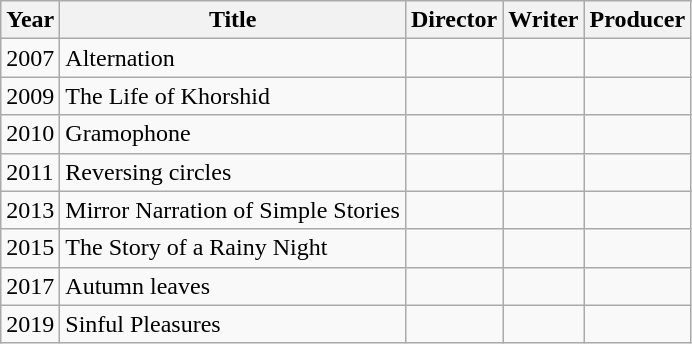<table class="wikitable sortable">
<tr>
<th>Year</th>
<th>Title</th>
<th>Director</th>
<th>Writer</th>
<th>Producer</th>
</tr>
<tr>
<td>2007</td>
<td>Alternation</td>
<td></td>
<td></td>
<td></td>
</tr>
<tr>
<td>2009</td>
<td>The Life of Khorshid</td>
<td></td>
<td></td>
<td></td>
</tr>
<tr>
<td>2010</td>
<td>Gramophone</td>
<td></td>
<td></td>
<td></td>
</tr>
<tr>
<td>2011</td>
<td>Reversing circles</td>
<td></td>
<td></td>
<td></td>
</tr>
<tr>
<td>2013</td>
<td>Mirror Narration of Simple Stories</td>
<td></td>
<td></td>
<td></td>
</tr>
<tr>
<td>2015</td>
<td>The Story of a Rainy Night</td>
<td></td>
<td></td>
<td></td>
</tr>
<tr>
<td>2017</td>
<td>Autumn leaves</td>
<td></td>
<td></td>
<td></td>
</tr>
<tr>
<td>2019</td>
<td>Sinful Pleasures</td>
<td></td>
<td></td>
<td></td>
</tr>
</table>
